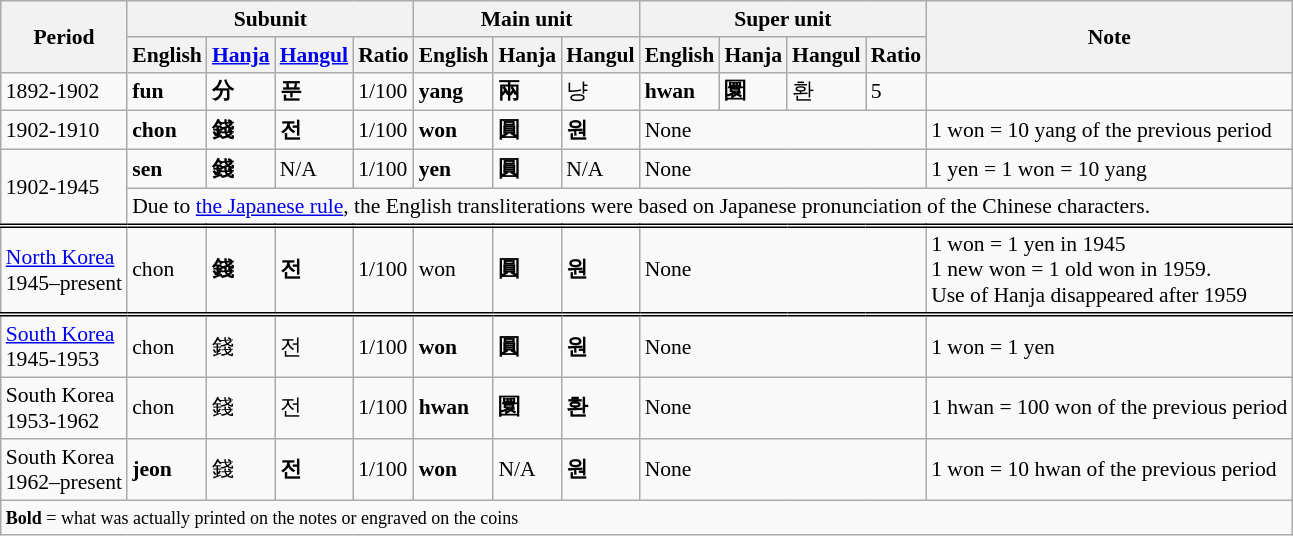<table class="wikitable" style="font-size: 90%">
<tr>
<th rowspan=2>Period</th>
<th colspan=4>Subunit</th>
<th colspan=3>Main unit</th>
<th colspan=4>Super unit</th>
<th rowspan=2>Note</th>
</tr>
<tr>
<th>English</th>
<th><a href='#'>Hanja</a></th>
<th><a href='#'>Hangul</a></th>
<th>Ratio</th>
<th>English</th>
<th>Hanja</th>
<th>Hangul</th>
<th>English</th>
<th>Hanja</th>
<th>Hangul</th>
<th>Ratio</th>
</tr>
<tr>
<td>1892-1902</td>
<td><strong>fun</strong></td>
<td><strong>分</strong></td>
<td><strong>푼</strong></td>
<td>1/100</td>
<td><strong>yang</strong></td>
<td><strong>兩</strong></td>
<td>냥</td>
<td><strong>hwan</strong></td>
<td><strong>圜</strong></td>
<td>환</td>
<td>5</td>
<td></td>
</tr>
<tr>
<td>1902-1910</td>
<td><strong>chon</strong></td>
<td><strong>錢</strong></td>
<td><strong>전</strong></td>
<td>1/100</td>
<td><strong>won</strong></td>
<td><strong>圓</strong></td>
<td><strong>원</strong></td>
<td colspan=4>None</td>
<td>1 won = 10 yang of the previous period</td>
</tr>
<tr>
<td rowspan=2 style="border-bottom:double black">1902-1945</td>
<td><strong>sen</strong></td>
<td><strong>錢</strong></td>
<td>N/A</td>
<td>1/100</td>
<td><strong>yen</strong></td>
<td><strong>圓</strong></td>
<td>N/A</td>
<td colspan=4>None</td>
<td>1 yen = 1 won = 10 yang</td>
</tr>
<tr>
<td colspan=12 style="border-bottom:double black">Due to <a href='#'>the Japanese rule</a>, the English transliterations were based on Japanese pronunciation of the Chinese characters.</td>
</tr>
<tr>
<td style="border-bottom:double black"><a href='#'>North Korea</a><br>1945–present</td>
<td style="border-bottom:double black">chon</td>
<td style="border-bottom:double black"><strong>錢</strong></td>
<td style="border-bottom:double black"><strong>전</strong></td>
<td style="border-bottom:double black">1/100</td>
<td style="border-bottom:double black">won</td>
<td style="border-bottom:double black"><strong>圓</strong></td>
<td style="border-bottom:double black"><strong>원</strong></td>
<td colspan=4 style="border-bottom:double black">None</td>
<td style="border-bottom:double black">1 won = 1 yen in 1945<br>1 new won = 1 old won in 1959.<br>Use of Hanja disappeared after 1959</td>
</tr>
<tr>
<td><a href='#'>South Korea</a><br>1945-1953</td>
<td>chon</td>
<td>錢</td>
<td>전</td>
<td>1/100</td>
<td><strong>won</strong></td>
<td><strong>圓</strong></td>
<td><strong>원</strong></td>
<td colspan=4>None</td>
<td>1 won = 1 yen</td>
</tr>
<tr>
<td>South Korea<br>1953-1962</td>
<td>chon</td>
<td>錢</td>
<td>전</td>
<td>1/100</td>
<td><strong>hwan</strong></td>
<td><strong>圜</strong></td>
<td><strong>환</strong></td>
<td colspan=4>None</td>
<td>1 hwan = 100 won of the previous period</td>
</tr>
<tr>
<td>South Korea<br>1962–present</td>
<td><strong>jeon</strong></td>
<td>錢</td>
<td><strong>전</strong></td>
<td>1/100</td>
<td><strong>won</strong></td>
<td>N/A</td>
<td><strong>원</strong></td>
<td colspan=4>None</td>
<td>1 won = 10 hwan of the previous period</td>
</tr>
<tr>
<td colspan=13><small><strong>Bold</strong> = what was actually printed on the notes or engraved on the coins</small></td>
</tr>
</table>
